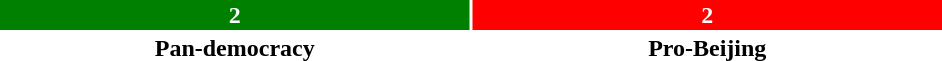<table style="width:50%; text-align:center;">
<tr style="color:white;">
<td style="background:green; width:50%;"><strong>2</strong></td>
<td style="background:red; width:50%;"><strong>2</strong></td>
</tr>
<tr>
<td><span><strong>Pan-democracy</strong></span></td>
<td><span><strong>Pro-Beijing</strong></span></td>
</tr>
</table>
